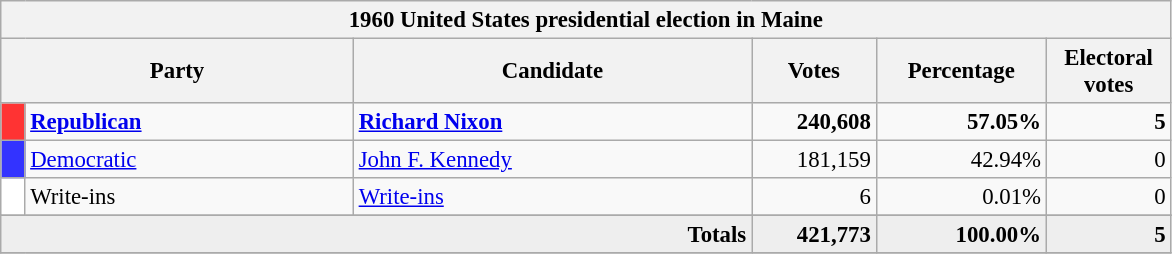<table class="wikitable" style="font-size: 95%;">
<tr>
<th colspan="6">1960 United States presidential election in Maine</th>
</tr>
<tr>
<th colspan="2" style="width: 15em">Party</th>
<th style="width: 17em">Candidate</th>
<th style="width: 5em">Votes</th>
<th style="width: 7em">Percentage</th>
<th style="width: 5em">Electoral votes</th>
</tr>
<tr>
<th style="background-color:#FF3333; width: 3px"></th>
<td style="width: 130px"><strong><a href='#'>Republican</a></strong></td>
<td><strong><a href='#'>Richard Nixon</a></strong></td>
<td align="right"><strong>240,608</strong></td>
<td align="right"><strong>57.05%</strong></td>
<td align="right"><strong>5</strong></td>
</tr>
<tr>
<th style="background-color:#3333FF; width: 3px"></th>
<td style="width: 130px"><a href='#'>Democratic</a></td>
<td><a href='#'>John F. Kennedy</a></td>
<td align="right">181,159</td>
<td align="right">42.94%</td>
<td align="right">0</td>
</tr>
<tr>
<th style="background-color:#FFFFFF; width: 3px"></th>
<td style="width: 130px">Write-ins</td>
<td><a href='#'>Write-ins</a></td>
<td align="right">6</td>
<td align="right">0.01%</td>
<td align="right">0</td>
</tr>
<tr>
</tr>
<tr bgcolor="#EEEEEE">
<td colspan="3" align="right"><strong>Totals</strong></td>
<td align="right"><strong>421,773</strong></td>
<td align="right"><strong>100.00%</strong></td>
<td align="right"><strong>5</strong></td>
</tr>
<tr bgcolor="#EEEEEE">
</tr>
</table>
